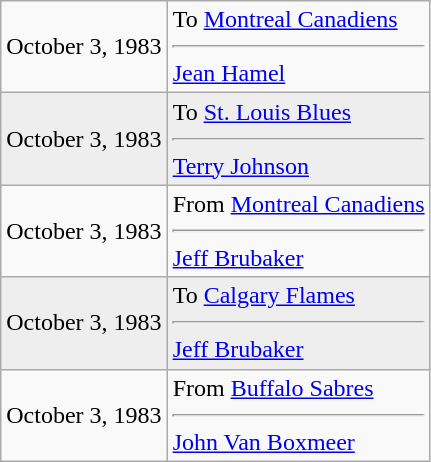<table class="wikitable">
<tr>
<td>October 3, 1983</td>
<td valign="top">To <a href='#'>Montreal Canadiens</a><hr><a href='#'>Jean Hamel</a></td>
</tr>
<tr style="background:#eee;">
<td>October 3, 1983</td>
<td valign="top">To <a href='#'>St. Louis Blues</a><hr><a href='#'>Terry Johnson</a></td>
</tr>
<tr>
<td>October 3, 1983</td>
<td valign="top">From <a href='#'>Montreal Canadiens</a><hr><a href='#'>Jeff Brubaker</a></td>
</tr>
<tr style="background:#eee;">
<td>October 3, 1983</td>
<td valign="top">To <a href='#'>Calgary Flames</a><hr><a href='#'>Jeff Brubaker</a></td>
</tr>
<tr>
<td>October 3, 1983</td>
<td valign="top">From <a href='#'>Buffalo Sabres</a><hr><a href='#'>John Van Boxmeer</a></td>
</tr>
</table>
